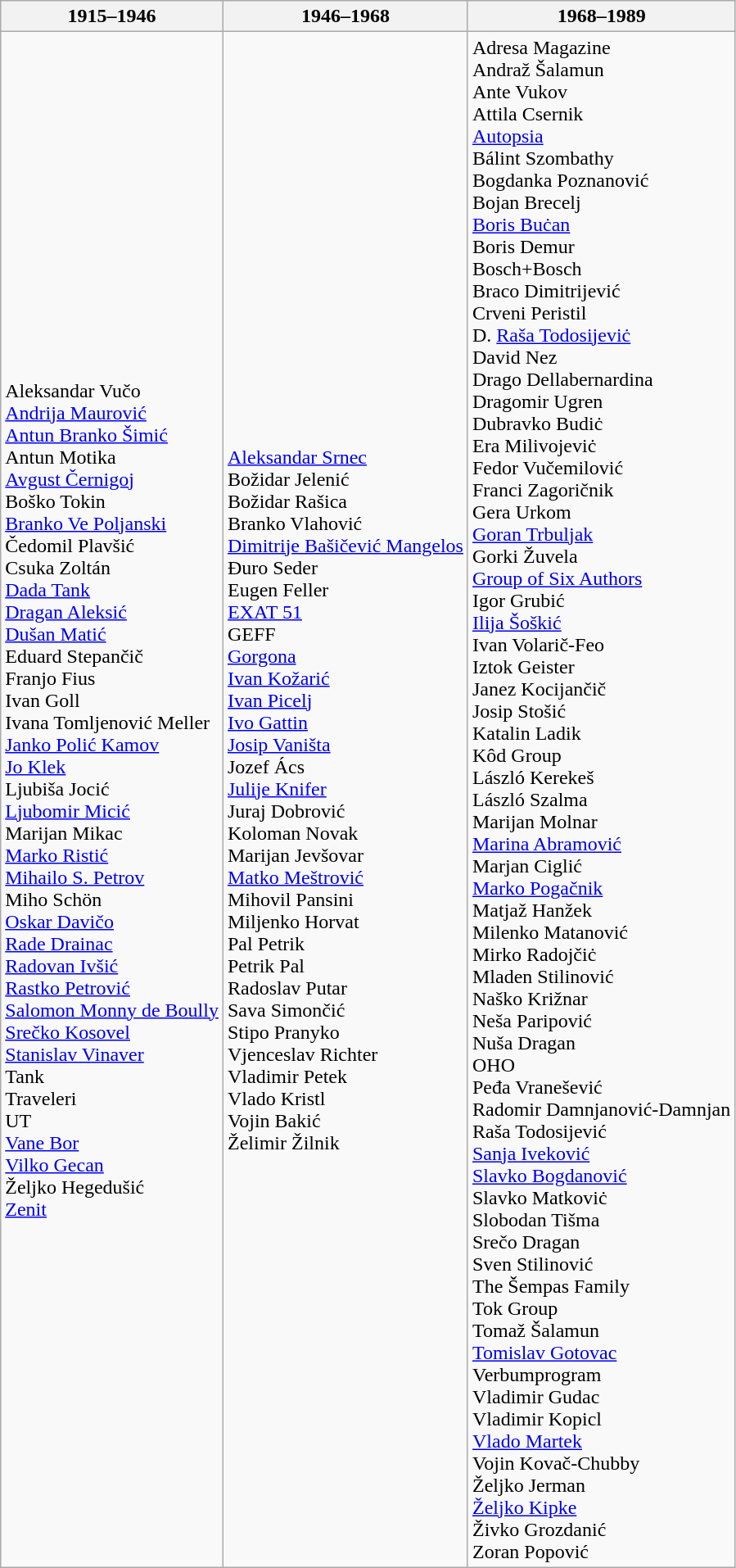<table class="wikitable sortable">
<tr>
<th>1915–1946</th>
<th>1946–1968</th>
<th>1968–1989</th>
</tr>
<tr>
<td>Aleksandar Vučo<br><a href='#'>Andrija Maurović</a><br><a href='#'>Antun Branko Šimić</a><br>Antun Motika<br><a href='#'>Avgust Černigoj</a><br>Boško Tokin<br><a href='#'>Branko Ve Poljanski</a><br>Čedomil Plavšić<br>Csuka Zoltán<br><a href='#'>Dada Tank</a><br><a href='#'>Dragan Aleksić</a><br><a href='#'>Dušan Matić</a><br>Eduard Stepančič<br>Franjo Fius<br>Ivan Goll<br>Ivana Tomljenović Meller<br><a href='#'>Janko Polić Kamov</a><br><a href='#'>Jo Klek</a><br>Ljubiša Jocić<br><a href='#'>Ljubomir Micić</a><br>Marijan Mikac<br><a href='#'>Marko Ristić</a><br><a href='#'>Mihailo S. Petrov</a><br>Miho Schön<br><a href='#'>Oskar Davičo</a><br><a href='#'>Rade Drainac</a><br><a href='#'>Radovan Ivšić</a><br><a href='#'>Rastko Petrović</a><br><a href='#'>Salomon Monny de Boully</a><br><a href='#'>Srečko Kosovel</a><br><a href='#'>Stanislav Vinaver</a><br>Tank<br>Traveleri<br>UT<br><a href='#'>Vane Bor</a><br><a href='#'>Vilko Gecan</a><br>Željko Hegedušić<br><a href='#'>Zenit</a></td>
<td><a href='#'>Aleksandar Srnec</a><br>Božidar Jelenić<br>Božidar Rašica<br>Branko Vlahović<br><a href='#'>Dimitrije Bašičević Mangelos</a><br>Đuro Seder<br>Eugen Feller<br><a href='#'>EXAT 51</a><br>GEFF<br><a href='#'>Gorgona</a><br><a href='#'>Ivan Kožarić</a><br><a href='#'>Ivan Picelj</a><br><a href='#'>Ivo Gattin</a><br><a href='#'>Josip Vaništa</a><br>Jozef Ács<br><a href='#'>Julije Knifer</a><br>Juraj Dobrović<br>Koloman Novak<br>Marijan Jevšovar<br><a href='#'>Matko Meštrović</a><br>Mihovil Pansini<br>Miljenko Horvat<br>Pal Petrik<br>Petrik Pal<br>Radoslav Putar<br>Sava Simončić<br>Stipo Pranyko<br>Vjenceslav Richter<br>Vladimir Petek<br>Vlado Kristl<br>Vojin Bakić<br>Želimir Žilnik</td>
<td>Adresa Magazine<br>Andraž Šalamun<br>Ante Vukov<br>Attila Csernik<br><a href='#'>Autopsia</a><br>Bálint Szombathy<br>Bogdanka Poznanović<br>Bojan Brecelj<br><a href='#'>Boris Buċan</a><br>Boris Demur<br>Bosch+Bosch<br>Braco Dimitrijević<br>Crveni Peristil<br>D. <a href='#'>Raša Todosijeviċ</a><br>David Nez<br>Drago Dellabernardina<br>Dragomir Ugren<br>Dubravko Budiċ<br>Era Milivojeviċ<br>Fedor Vučemilović<br>Franci Zagoričnik<br>Gera Urkom<br><a href='#'>Goran Trbuljak</a><br>Gorki Žuvela<br><a href='#'>Group of Six Authors</a><br>Igor Grubić<br><a href='#'>Ilija Šoškić</a><br>Ivan Volarič-Feo<br>Iztok Geister<br>Janez Kocijančič<br>Josip Stošić<br>Katalin Ladik<br>Kôd Group<br>László Kerekeš<br>László Szalma<br>Marijan Molnar<br><a href='#'>Marina Abramović</a><br>Marjan Ciglić<br><a href='#'>Marko Pogačnik</a><br>Matjaž Hanžek<br>Milenko Matanović<br>Mirko Radojčiċ<br>Mladen Stilinović<br>Naško Križnar<br>Neša Paripović<br>Nuša Dragan<br>OHO<br>Peđa Vranešević<br>Radomir Damnjanović-Damnjan<br>Raša Todosijević<br><a href='#'>Sanja Iveković</a><br><a href='#'>Slavko Bogdanović</a><br>Slavko Matkoviċ<br>Slobodan Tišma<br>Srečo Dragan<br>Sven Stilinović<br>The Šempas Family<br>Tok Group<br>Tomaž Šalamun<br><a href='#'>Tomislav Gotovac</a><br>Verbumprogram<br>Vladimir Gudac<br>Vladimir Kopicl<br><a href='#'>Vlado Martek</a><br>Vojin Kovač-Chubby<br>Željko Jerman<br><a href='#'>Željko Kipke</a><br>Živko Grozdanić<br>Zoran Popović</td>
</tr>
</table>
